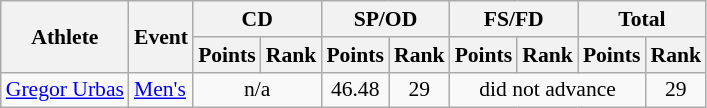<table class="wikitable" style="font-size:90%">
<tr>
<th rowspan="2">Athlete</th>
<th rowspan="2">Event</th>
<th colspan="2">CD</th>
<th colspan="2">SP/OD</th>
<th colspan="2">FS/FD</th>
<th colspan="2">Total</th>
</tr>
<tr>
<th>Points</th>
<th>Rank</th>
<th>Points</th>
<th>Rank</th>
<th>Points</th>
<th>Rank</th>
<th>Points</th>
<th>Rank</th>
</tr>
<tr>
<td><a href='#'>Gregor Urbas</a></td>
<td><a href='#'>Men's</a></td>
<td colspan=2 align="center">n/a</td>
<td align="center">46.48</td>
<td align="center">29</td>
<td colspan=3 align="center">did not advance</td>
<td align="center">29</td>
</tr>
</table>
